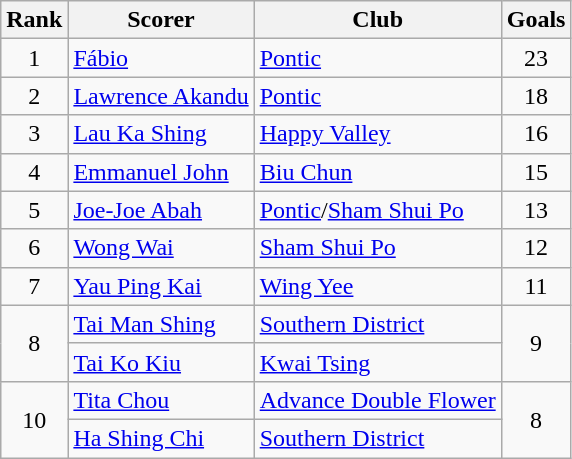<table class="wikitable">
<tr>
<th>Rank</th>
<th>Scorer</th>
<th>Club</th>
<th>Goals</th>
</tr>
<tr>
<td align=center>1</td>
<td><a href='#'>Fábio</a></td>
<td><a href='#'>Pontic</a></td>
<td align=center>23</td>
</tr>
<tr>
<td align=center>2</td>
<td><a href='#'>Lawrence Akandu</a></td>
<td><a href='#'>Pontic</a></td>
<td align=center>18</td>
</tr>
<tr>
<td align=center>3</td>
<td><a href='#'>Lau Ka Shing</a></td>
<td><a href='#'>Happy Valley</a></td>
<td align=center>16</td>
</tr>
<tr>
<td align=center>4</td>
<td><a href='#'>Emmanuel John</a></td>
<td><a href='#'>Biu Chun</a></td>
<td align=center>15</td>
</tr>
<tr>
<td align=center>5</td>
<td><a href='#'>Joe-Joe Abah</a></td>
<td><a href='#'>Pontic</a>/<a href='#'>Sham Shui Po</a></td>
<td align=center>13</td>
</tr>
<tr>
<td align=center>6</td>
<td><a href='#'>Wong Wai</a></td>
<td><a href='#'>Sham Shui Po</a></td>
<td align=center>12</td>
</tr>
<tr>
<td align=center>7</td>
<td><a href='#'>Yau Ping Kai</a></td>
<td><a href='#'>Wing Yee</a></td>
<td align=center>11</td>
</tr>
<tr>
<td rowspan=2 align=center>8</td>
<td><a href='#'>Tai Man Shing</a></td>
<td><a href='#'>Southern District</a></td>
<td rowspan=2 align=center>9</td>
</tr>
<tr>
<td><a href='#'>Tai Ko Kiu</a></td>
<td><a href='#'>Kwai Tsing</a></td>
</tr>
<tr>
<td rowspan=2 align=center>10</td>
<td><a href='#'>Tita Chou</a></td>
<td><a href='#'>Advance Double Flower</a></td>
<td rowspan=2 align=center>8</td>
</tr>
<tr>
<td><a href='#'>Ha Shing Chi</a></td>
<td><a href='#'>Southern District</a></td>
</tr>
</table>
